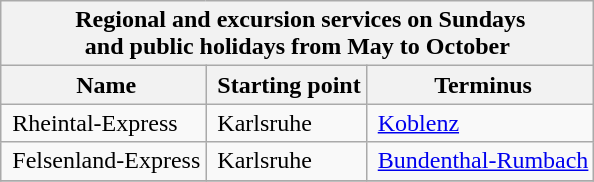<table class="wikitable" style="text-indent:4px">
<tr>
<th colspan="5">Regional and excursion services on Sundays<br>and public holidays from May to October</th>
</tr>
<tr>
<th>Name</th>
<th>Starting point</th>
<th>Terminus</th>
</tr>
<tr>
<td>Rheintal-Express</td>
<td>Karlsruhe</td>
<td><a href='#'>Koblenz</a></td>
</tr>
<tr>
<td>Felsenland-Express</td>
<td>Karlsruhe</td>
<td><a href='#'>Bundenthal-Rumbach</a></td>
</tr>
<tr>
</tr>
</table>
